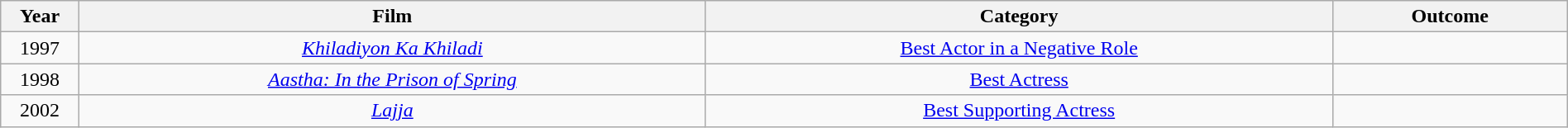<table class="wikitable sortable" style="width:100%;">
<tr>
<th width=5%>Year</th>
<th style="width:40%;">Film</th>
<th style="width:40%;">Category</th>
<th style="width:15%;">Outcome</th>
</tr>
<tr>
<td style="text-align:center;">1997</td>
<td style="text-align:center;"><em><a href='#'>Khiladiyon Ka Khiladi</a></em></td>
<td style="text-align:center;"><a href='#'>Best Actor in a Negative Role</a></td>
<td></td>
</tr>
<tr>
<td style="text-align:center;">1998</td>
<td style="text-align:center;"><em><a href='#'>Aastha: In the Prison of Spring</a></em></td>
<td style="text-align:center;"><a href='#'>Best Actress</a></td>
<td></td>
</tr>
<tr>
<td style="text-align:center;">2002</td>
<td style="text-align:center;"><em><a href='#'>Lajja</a></em></td>
<td style="text-align:center;"><a href='#'>Best Supporting Actress</a></td>
<td></td>
</tr>
</table>
